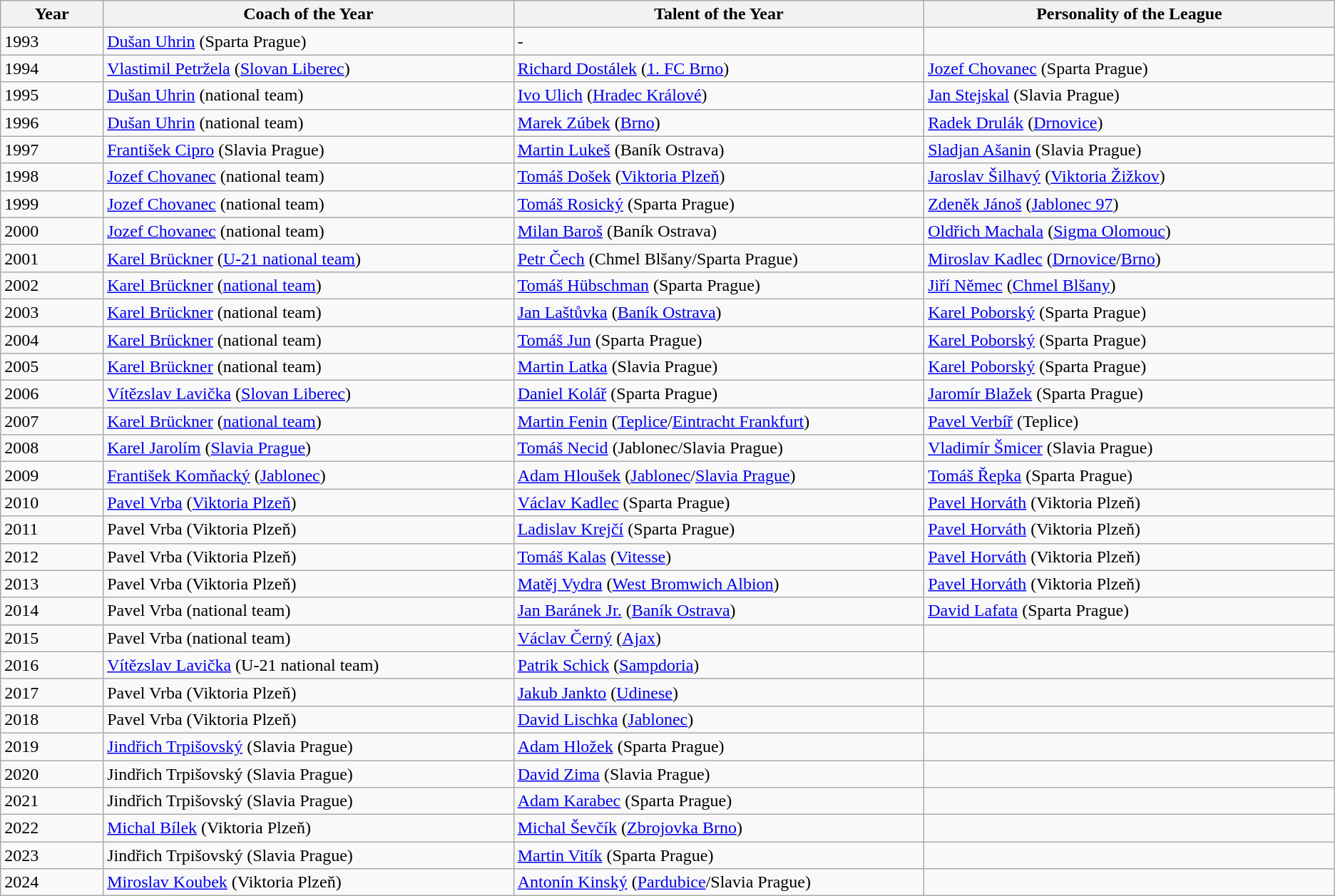<table class="wikitable">
<tr>
<th width=5%>Year</th>
<th width=20%>Coach of the Year</th>
<th width=20%>Talent of the Year</th>
<th width=20%>Personality of the League</th>
</tr>
<tr>
<td>1993</td>
<td><a href='#'>Dušan Uhrin</a> (Sparta Prague)</td>
<td>-</td>
<td></td>
</tr>
<tr>
<td>1994</td>
<td><a href='#'>Vlastimil Petržela</a> (<a href='#'>Slovan Liberec</a>)</td>
<td><a href='#'>Richard Dostálek</a> (<a href='#'>1. FC Brno</a>)</td>
<td><a href='#'>Jozef Chovanec</a> (Sparta Prague)</td>
</tr>
<tr>
<td>1995</td>
<td><a href='#'>Dušan Uhrin</a> (national team)</td>
<td><a href='#'>Ivo Ulich</a> (<a href='#'>Hradec Králové</a>)</td>
<td><a href='#'>Jan Stejskal</a> (Slavia Prague)</td>
</tr>
<tr>
<td>1996</td>
<td><a href='#'>Dušan Uhrin</a> (national team)</td>
<td><a href='#'>Marek Zúbek</a> (<a href='#'>Brno</a>)</td>
<td><a href='#'>Radek Drulák</a> (<a href='#'>Drnovice</a>)</td>
</tr>
<tr>
<td>1997</td>
<td><a href='#'>František Cipro</a> (Slavia Prague)</td>
<td><a href='#'>Martin Lukeš</a> (Baník Ostrava)</td>
<td><a href='#'>Sladjan Ašanin</a> (Slavia Prague)</td>
</tr>
<tr>
<td>1998</td>
<td><a href='#'>Jozef Chovanec</a> (national team)</td>
<td><a href='#'>Tomáš Došek</a> (<a href='#'>Viktoria Plzeň</a>)</td>
<td><a href='#'>Jaroslav Šilhavý</a> (<a href='#'>Viktoria Žižkov</a>)</td>
</tr>
<tr>
<td>1999</td>
<td><a href='#'>Jozef Chovanec</a> (national team)</td>
<td><a href='#'>Tomáš Rosický</a> (Sparta Prague)</td>
<td><a href='#'>Zdeněk Jánoš</a> (<a href='#'>Jablonec 97</a>)</td>
</tr>
<tr>
<td>2000</td>
<td><a href='#'>Jozef Chovanec</a> (national team)</td>
<td><a href='#'>Milan Baroš</a> (Baník Ostrava)</td>
<td><a href='#'>Oldřich Machala</a> (<a href='#'>Sigma Olomouc</a>)</td>
</tr>
<tr>
<td>2001</td>
<td><a href='#'>Karel Brückner</a> (<a href='#'>U-21 national team</a>)</td>
<td><a href='#'>Petr Čech</a> (Chmel Blšany/Sparta Prague)</td>
<td><a href='#'>Miroslav Kadlec</a> (<a href='#'>Drnovice</a>/<a href='#'>Brno</a>)</td>
</tr>
<tr>
<td>2002</td>
<td><a href='#'>Karel Brückner</a> (<a href='#'>national team</a>)</td>
<td><a href='#'>Tomáš Hübschman</a> (Sparta Prague)</td>
<td><a href='#'>Jiří Němec</a> (<a href='#'>Chmel Blšany</a>)</td>
</tr>
<tr>
<td>2003</td>
<td><a href='#'>Karel Brückner</a> (national team)</td>
<td><a href='#'>Jan Laštůvka</a> (<a href='#'>Baník Ostrava</a>)</td>
<td><a href='#'>Karel Poborský</a> (Sparta Prague)</td>
</tr>
<tr>
<td>2004</td>
<td><a href='#'>Karel Brückner</a> (national team)</td>
<td><a href='#'>Tomáš Jun</a> (Sparta Prague)</td>
<td><a href='#'>Karel Poborský</a> (Sparta Prague)</td>
</tr>
<tr>
<td>2005</td>
<td><a href='#'>Karel Brückner</a> (national team)</td>
<td><a href='#'>Martin Latka</a> (Slavia Prague)</td>
<td><a href='#'>Karel Poborský</a> (Sparta Prague)</td>
</tr>
<tr>
<td>2006</td>
<td><a href='#'>Vítězslav Lavička</a> (<a href='#'>Slovan Liberec</a>)</td>
<td><a href='#'>Daniel Kolář</a> (Sparta Prague)</td>
<td><a href='#'>Jaromír Blažek</a> (Sparta Prague)</td>
</tr>
<tr>
<td>2007</td>
<td><a href='#'>Karel Brückner</a> (<a href='#'>national team</a>)</td>
<td><a href='#'>Martin Fenin</a> (<a href='#'>Teplice</a>/<a href='#'>Eintracht Frankfurt</a>)</td>
<td><a href='#'>Pavel Verbíř</a> (Teplice)</td>
</tr>
<tr>
<td>2008</td>
<td><a href='#'>Karel Jarolím</a> (<a href='#'>Slavia Prague</a>)</td>
<td><a href='#'>Tomáš Necid</a> (Jablonec/Slavia Prague)</td>
<td><a href='#'>Vladimír Šmicer</a> (Slavia Prague)</td>
</tr>
<tr>
<td>2009</td>
<td><a href='#'>František Komňacký</a> (<a href='#'>Jablonec</a>)</td>
<td><a href='#'>Adam Hloušek</a> (<a href='#'>Jablonec</a>/<a href='#'>Slavia Prague</a>)</td>
<td><a href='#'>Tomáš Řepka</a> (Sparta Prague)</td>
</tr>
<tr>
<td>2010</td>
<td><a href='#'>Pavel Vrba</a> (<a href='#'>Viktoria Plzeň</a>)</td>
<td><a href='#'>Václav Kadlec</a> (Sparta Prague)</td>
<td><a href='#'>Pavel Horváth</a> (Viktoria Plzeň)</td>
</tr>
<tr>
<td>2011</td>
<td>Pavel Vrba (Viktoria Plzeň)</td>
<td><a href='#'>Ladislav Krejčí</a> (Sparta Prague)</td>
<td><a href='#'>Pavel Horváth</a> (Viktoria Plzeň)</td>
</tr>
<tr>
<td>2012</td>
<td>Pavel Vrba (Viktoria Plzeň)</td>
<td><a href='#'>Tomáš Kalas</a> (<a href='#'>Vitesse</a>)</td>
<td><a href='#'>Pavel Horváth</a> (Viktoria Plzeň)</td>
</tr>
<tr>
<td>2013</td>
<td>Pavel Vrba (Viktoria Plzeň)</td>
<td><a href='#'>Matěj Vydra</a> (<a href='#'>West Bromwich Albion</a>)</td>
<td><a href='#'>Pavel Horváth</a> (Viktoria Plzeň)</td>
</tr>
<tr>
<td>2014</td>
<td>Pavel Vrba (national team)</td>
<td><a href='#'>Jan Baránek Jr.</a> (<a href='#'>Baník Ostrava</a>)</td>
<td><a href='#'>David Lafata</a> (Sparta Prague)</td>
</tr>
<tr>
<td>2015</td>
<td>Pavel Vrba (national team)</td>
<td><a href='#'>Václav Černý</a> (<a href='#'>Ajax</a>)</td>
<td></td>
</tr>
<tr>
<td>2016</td>
<td><a href='#'>Vítězslav Lavička</a> (U-21 national team)</td>
<td><a href='#'>Patrik Schick</a> (<a href='#'>Sampdoria</a>)</td>
<td></td>
</tr>
<tr>
<td>2017</td>
<td>Pavel Vrba (Viktoria Plzeň)</td>
<td><a href='#'>Jakub Jankto</a> (<a href='#'>Udinese</a>)</td>
<td></td>
</tr>
<tr>
<td>2018</td>
<td>Pavel Vrba (Viktoria Plzeň)</td>
<td><a href='#'>David Lischka</a> (<a href='#'>Jablonec</a>)</td>
<td></td>
</tr>
<tr>
<td>2019</td>
<td><a href='#'>Jindřich Trpišovský</a> (Slavia Prague)</td>
<td><a href='#'>Adam Hložek</a> (Sparta Prague)</td>
<td></td>
</tr>
<tr>
<td>2020</td>
<td>Jindřich Trpišovský (Slavia Prague)</td>
<td><a href='#'>David Zima</a> (Slavia Prague)</td>
<td></td>
</tr>
<tr>
<td>2021</td>
<td>Jindřich Trpišovský (Slavia Prague)</td>
<td><a href='#'>Adam Karabec</a> (Sparta Prague)</td>
<td></td>
</tr>
<tr>
<td>2022</td>
<td><a href='#'>Michal Bílek</a> (Viktoria Plzeň)</td>
<td><a href='#'>Michal Ševčík</a> (<a href='#'>Zbrojovka Brno</a>)</td>
<td></td>
</tr>
<tr>
<td>2023</td>
<td>Jindřich Trpišovský (Slavia Prague)</td>
<td><a href='#'>Martin Vitík</a> (Sparta Prague)</td>
<td></td>
</tr>
<tr>
<td>2024</td>
<td><a href='#'>Miroslav Koubek</a> (Viktoria Plzeň)</td>
<td><a href='#'>Antonín Kinský</a> (<a href='#'>Pardubice</a>/Slavia Prague)</td>
<td></td>
</tr>
</table>
